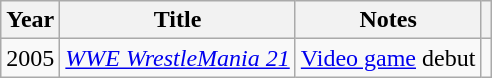<table class="wikitable">
<tr>
<th>Year</th>
<th>Title</th>
<th>Notes</th>
<th></th>
</tr>
<tr>
<td>2005</td>
<td><em><a href='#'>WWE WrestleMania 21</a></em></td>
<td><a href='#'>Video game</a> debut</td>
<td></td>
</tr>
</table>
